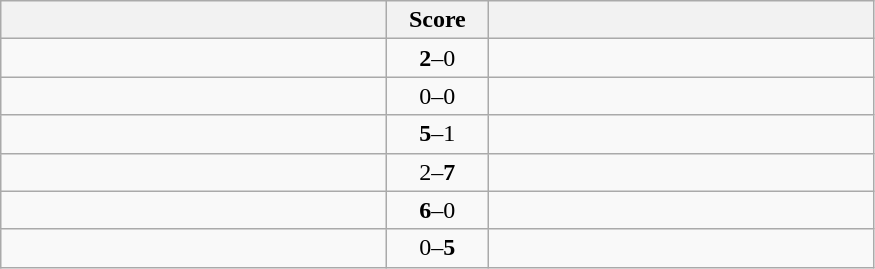<table class="wikitable" style="text-align: center;">
<tr>
<th width=250></th>
<th width=60>Score</th>
<th width=250></th>
</tr>
<tr>
<td align=left><strong></strong></td>
<td><strong>2</strong>–0</td>
<td align=left></td>
</tr>
<tr>
<td align=left><strong></strong></td>
<td>0–0</td>
<td align=left></td>
</tr>
<tr>
<td align=left><strong></strong></td>
<td><strong>5</strong>–1</td>
<td align=left></td>
</tr>
<tr>
<td align=left></td>
<td>2–<strong>7</strong></td>
<td align=left><strong></strong></td>
</tr>
<tr>
<td align=left><strong></strong></td>
<td><strong>6</strong>–0</td>
<td align=left></td>
</tr>
<tr>
<td align=left></td>
<td>0–<strong>5</strong></td>
<td align=left><strong></strong></td>
</tr>
</table>
